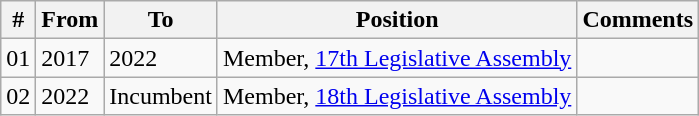<table class="wikitable sortable">
<tr>
<th>#</th>
<th>From</th>
<th>To</th>
<th>Position</th>
<th>Comments</th>
</tr>
<tr>
<td>01</td>
<td>2017</td>
<td>2022</td>
<td>Member, <a href='#'>17th Legislative Assembly</a></td>
<td></td>
</tr>
<tr>
<td>02</td>
<td>2022</td>
<td>Incumbent</td>
<td>Member, <a href='#'>18th Legislative Assembly</a></td>
<td></td>
</tr>
</table>
